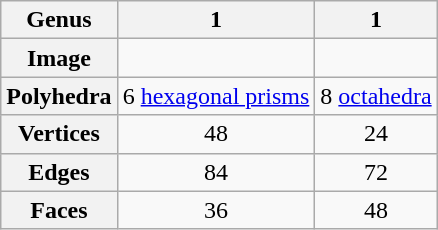<table class=wikitable>
<tr>
<th>Genus</th>
<th>1</th>
<th>1</th>
</tr>
<tr>
<th>Image</th>
<td></td>
<td></td>
</tr>
<tr align=center>
<th>Polyhedra</th>
<td>6 <a href='#'>hexagonal prisms</a></td>
<td>8 <a href='#'>octahedra</a></td>
</tr>
<tr align=center>
<th>Vertices</th>
<td>48</td>
<td>24</td>
</tr>
<tr align=center>
<th>Edges</th>
<td>84</td>
<td>72</td>
</tr>
<tr align=center>
<th>Faces</th>
<td>36</td>
<td>48</td>
</tr>
</table>
